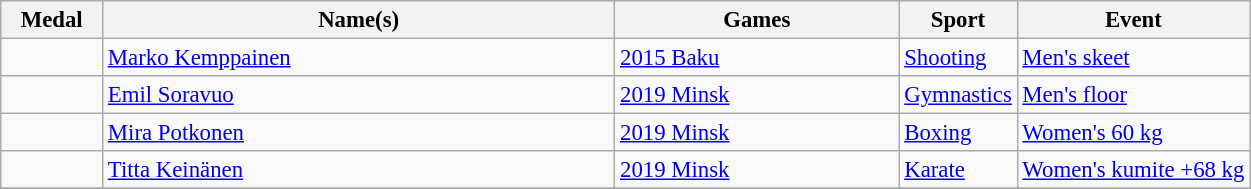<table class="wikitable sortable" style="font-size: 95%;">
<tr>
<th style="width:4em">Medal</th>
<th style="width:22em">Name(s)</th>
<th style="width:12em">Games</th>
<th>Sport</th>
<th>Event</th>
</tr>
<tr>
<td></td>
<td><a href='#'>Marko Kemppainen</a></td>
<td> <a href='#'>2015 Baku</a></td>
<td> <a href='#'>Shooting</a></td>
<td><a href='#'>Men's skeet</a></td>
</tr>
<tr>
<td></td>
<td><a href='#'>Emil Soravuo</a></td>
<td> <a href='#'>2019 Minsk</a></td>
<td> <a href='#'>Gymnastics</a></td>
<td><a href='#'>Men's floor</a></td>
</tr>
<tr>
<td></td>
<td><a href='#'>Mira Potkonen</a></td>
<td> <a href='#'>2019 Minsk</a></td>
<td> <a href='#'>Boxing</a></td>
<td><a href='#'>Women's 60 kg</a></td>
</tr>
<tr>
<td></td>
<td><a href='#'>Titta Keinänen</a></td>
<td> <a href='#'>2019 Minsk</a></td>
<td> <a href='#'>Karate</a></td>
<td><a href='#'>Women's kumite +68 kg</a></td>
</tr>
<tr>
</tr>
</table>
